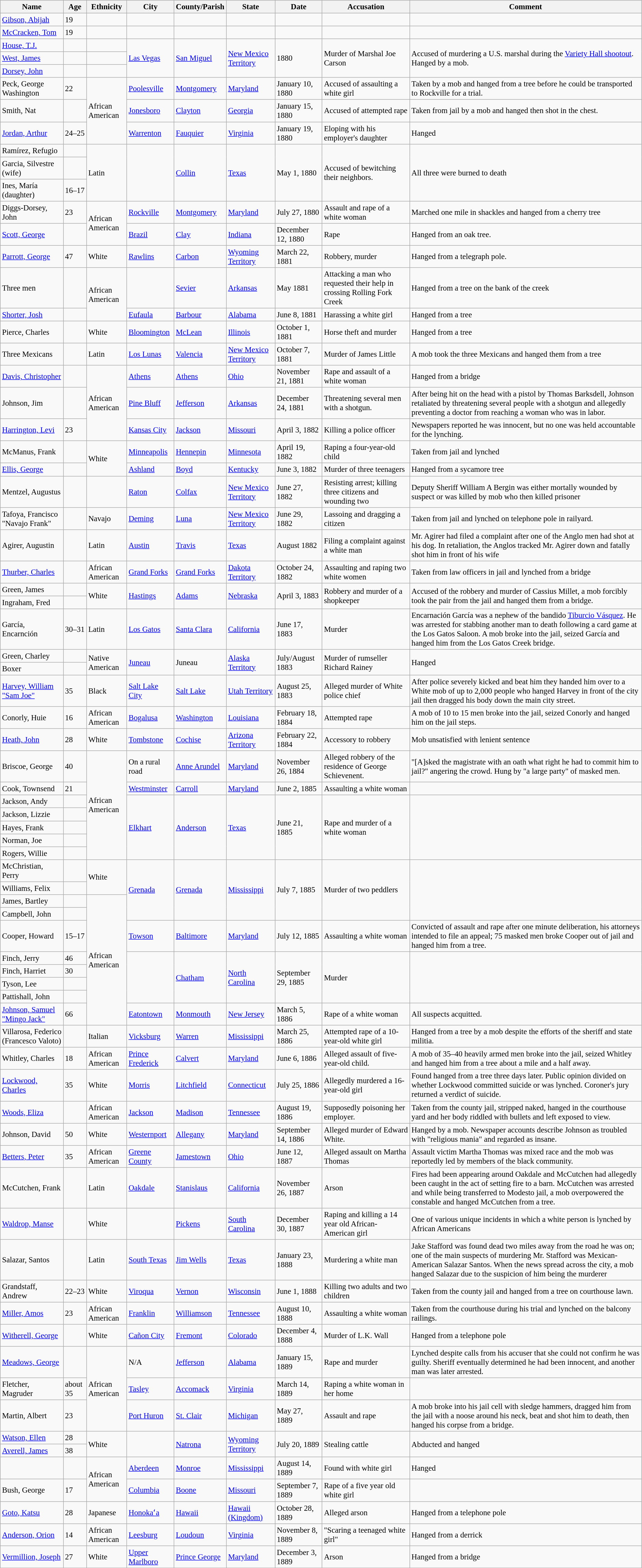<table class="wikitable sortable" style="font-size: 95%">
<tr>
<th>Name</th>
<th>Age</th>
<th>Ethnicity</th>
<th>City</th>
<th>County/Parish</th>
<th>State</th>
<th>Date</th>
<th>Accusation</th>
<th>Comment</th>
</tr>
<tr>
<td><a href='#'>Gibson, Abijah</a></td>
<td>19</td>
<td></td>
<td></td>
<td></td>
<td></td>
<td></td>
<td></td>
<td></td>
</tr>
<tr>
<td><a href='#'>McCracken, Tom</a></td>
<td>19</td>
<td></td>
<td></td>
<td></td>
<td></td>
<td></td>
<td></td>
<td></td>
</tr>
<tr>
<td><a href='#'>House, T.J.</a></td>
<td></td>
<td></td>
<td rowspan="3"><a href='#'>Las Vegas</a></td>
<td rowspan=3><a href='#'>San Miguel</a></td>
<td rowspan=3><a href='#'>New Mexico Territory</a></td>
<td rowspan=3>1880</td>
<td rowspan=3>Murder of Marshal Joe Carson</td>
<td rowspan=3>Accused of murdering a U.S. marshal during the <a href='#'>Variety Hall shootout</a>. Hanged by a mob.</td>
</tr>
<tr>
<td><a href='#'>West, James</a></td>
<td></td>
<td></td>
</tr>
<tr>
<td><a href='#'>Dorsey, John</a></td>
<td></td>
<td></td>
</tr>
<tr>
<td>Peck, George Washington</td>
<td>22</td>
<td rowspan="3">African American</td>
<td><a href='#'>Poolesville</a></td>
<td><a href='#'>Montgomery</a></td>
<td><a href='#'>Maryland</a></td>
<td>January 10, 1880</td>
<td>Accused of assaulting a white girl</td>
<td>Taken by a mob and hanged from a tree before he could be transported to Rockville for a trial.</td>
</tr>
<tr>
<td>Smith, Nat</td>
<td></td>
<td><a href='#'>Jonesboro</a></td>
<td><a href='#'>Clayton</a></td>
<td><a href='#'>Georgia</a></td>
<td>January 15, 1880</td>
<td>Accused of attempted rape</td>
<td>Taken from jail by a mob and hanged then shot in the chest.</td>
</tr>
<tr>
<td><a href='#'>Jordan, Arthur</a></td>
<td>24–25</td>
<td><a href='#'>Warrenton</a></td>
<td><a href='#'>Fauquier</a></td>
<td><a href='#'>Virginia</a></td>
<td>January 19, 1880</td>
<td>Eloping with his employer's daughter</td>
<td>Hanged</td>
</tr>
<tr>
<td>Ramírez, Refugio</td>
<td></td>
<td rowspan=3>Latin</td>
<td rowspan="3"></td>
<td rowspan=3><a href='#'>Collin</a></td>
<td rowspan=3><a href='#'>Texas</a></td>
<td rowspan=3>May 1, 1880</td>
<td rowspan=3>Accused of bewitching their neighbors.</td>
<td rowspan=3>All three were burned to death</td>
</tr>
<tr>
<td>Garcia, Silvestre (wife)</td>
<td></td>
</tr>
<tr>
<td>Ines, María (daughter)</td>
<td>16–17</td>
</tr>
<tr>
<td>Diggs-Dorsey, John</td>
<td>23</td>
<td rowspan="2">African American</td>
<td><a href='#'>Rockville</a></td>
<td><a href='#'>Montgomery</a></td>
<td><a href='#'>Maryland</a></td>
<td>July 27, 1880</td>
<td>Assault and rape of a white woman</td>
<td>Marched one mile in shackles and hanged from a cherry tree</td>
</tr>
<tr>
<td><a href='#'>Scott, George</a></td>
<td></td>
<td><a href='#'>Brazil</a></td>
<td><a href='#'>Clay</a></td>
<td><a href='#'>Indiana</a></td>
<td>December 12, 1880</td>
<td>Rape</td>
<td>Hanged from an oak tree.</td>
</tr>
<tr>
<td><a href='#'>Parrott, George</a></td>
<td>47</td>
<td>White</td>
<td><a href='#'>Rawlins</a></td>
<td><a href='#'>Carbon</a></td>
<td><a href='#'>Wyoming Territory</a></td>
<td>March 22, 1881</td>
<td>Robbery, murder</td>
<td>Hanged from a telegraph pole.</td>
</tr>
<tr>
<td>Three men</td>
<td></td>
<td rowspan="2">African American</td>
<td></td>
<td><a href='#'>Sevier</a></td>
<td><a href='#'>Arkansas</a></td>
<td>May 1881</td>
<td>Attacking a man who requested their help in crossing Rolling Fork Creek</td>
<td>Hanged from a tree on the bank of the creek</td>
</tr>
<tr>
<td><a href='#'>Shorter, Josh</a></td>
<td></td>
<td><a href='#'>Eufaula</a></td>
<td><a href='#'>Barbour</a></td>
<td><a href='#'>Alabama</a></td>
<td>June 8, 1881</td>
<td>Harassing a white girl</td>
<td>Hanged from a tree</td>
</tr>
<tr>
<td>Pierce, Charles</td>
<td></td>
<td>White</td>
<td><a href='#'>Bloomington</a></td>
<td><a href='#'>McLean</a></td>
<td><a href='#'>Illinois</a></td>
<td>October 1, 1881</td>
<td>Horse theft and murder</td>
<td>Hanged from a tree</td>
</tr>
<tr>
<td>Three Mexicans</td>
<td></td>
<td>Latin</td>
<td><a href='#'>Los Lunas</a></td>
<td><a href='#'>Valencia</a></td>
<td><a href='#'>New Mexico Territory</a></td>
<td>October 7, 1881</td>
<td>Murder of James Little</td>
<td>A mob took the three Mexicans and hanged them from a tree</td>
</tr>
<tr>
<td><a href='#'>Davis, Christopher</a></td>
<td></td>
<td rowspan="3">African American</td>
<td><a href='#'>Athens</a></td>
<td><a href='#'>Athens</a></td>
<td><a href='#'>Ohio</a></td>
<td>November 21, 1881</td>
<td>Rape and assault of a white woman</td>
<td>Hanged from a bridge</td>
</tr>
<tr>
<td>Johnson, Jim</td>
<td></td>
<td><a href='#'>Pine Bluff</a></td>
<td><a href='#'>Jefferson</a></td>
<td><a href='#'>Arkansas</a></td>
<td>December 24, 1881</td>
<td>Threatening several men with a shotgun.</td>
<td>After being hit on the head with a pistol by Thomas Barksdell, Johnson retaliated by threatening several people with a shotgun and allegedly preventing a doctor from reaching a woman who was in labor.</td>
</tr>
<tr>
<td><a href='#'>Harrington, Levi</a></td>
<td>23</td>
<td><a href='#'>Kansas City</a></td>
<td><a href='#'>Jackson</a></td>
<td><a href='#'>Missouri</a></td>
<td>April 3, 1882</td>
<td>Killing a police officer</td>
<td>Newspapers reported he was innocent, but no one was held accountable for the lynching.</td>
</tr>
<tr>
<td>McManus, Frank</td>
<td></td>
<td rowspan="2">White</td>
<td><a href='#'>Minneapolis</a></td>
<td><a href='#'>Hennepin</a></td>
<td><a href='#'>Minnesota</a></td>
<td>April 19, 1882</td>
<td>Raping a four-year-old child</td>
<td>Taken from jail and lynched</td>
</tr>
<tr>
<td><a href='#'>Ellis, George</a></td>
<td></td>
<td><a href='#'>Ashland</a></td>
<td><a href='#'>Boyd</a></td>
<td><a href='#'>Kentucky</a></td>
<td>June 3, 1882</td>
<td>Murder of three teenagers</td>
<td>Hanged from a sycamore tree</td>
</tr>
<tr>
<td>Mentzel, Augustus</td>
<td></td>
<td></td>
<td><a href='#'>Raton</a></td>
<td><a href='#'>Colfax</a></td>
<td><a href='#'>New Mexico Territory</a></td>
<td>June 27, 1882</td>
<td>Resisting arrest; killing three citizens and wounding two</td>
<td>Deputy Sheriff William A Bergin was either mortally wounded by suspect or was killed by mob who then killed prisoner</td>
</tr>
<tr>
<td>Tafoya, Francisco "Navajo Frank"</td>
<td></td>
<td>Navajo</td>
<td><a href='#'>Deming</a></td>
<td><a href='#'>Luna</a></td>
<td><a href='#'>New Mexico Territory</a></td>
<td>June 29, 1882</td>
<td>Lassoing and dragging a citizen</td>
<td>Taken from jail and lynched on telephone pole in railyard.</td>
</tr>
<tr>
<td>Agirer, Augustin</td>
<td></td>
<td>Latin</td>
<td><a href='#'>Austin</a></td>
<td><a href='#'>Travis</a></td>
<td><a href='#'>Texas</a></td>
<td>August 1882</td>
<td>Filing a complaint against a white man</td>
<td>Mr. Agirer had filed a complaint after one of the Anglo men had shot at his dog. In retaliation, the Anglos tracked Mr. Agirer down and fatally shot him in front of his wife</td>
</tr>
<tr>
<td><a href='#'>Thurber, Charles</a></td>
<td></td>
<td>African American</td>
<td><a href='#'>Grand Forks</a></td>
<td><a href='#'>Grand Forks</a></td>
<td><a href='#'>Dakota Territory</a></td>
<td>October 24, 1882</td>
<td>Assaulting and raping two white women</td>
<td>Taken from law officers in jail and lynched from a bridge</td>
</tr>
<tr>
<td>Green, James</td>
<td></td>
<td rowspan=2>White</td>
<td rowspan=2><a href='#'>Hastings</a></td>
<td rowspan=2><a href='#'>Adams</a></td>
<td rowspan=2><a href='#'>Nebraska</a></td>
<td rowspan=2>April 3, 1883</td>
<td rowspan=2>Robbery and murder of a shopkeeper</td>
<td rowspan=2>Accused of the robbery and murder of Cassius Millet, a mob forcibly took the pair from the jail and hanged them from a bridge.</td>
</tr>
<tr>
<td>Ingraham, Fred</td>
<td></td>
</tr>
<tr>
<td>García, Encarnción</td>
<td>30–31</td>
<td>Latin</td>
<td><a href='#'>Los Gatos</a></td>
<td><a href='#'>Santa Clara</a></td>
<td><a href='#'>California</a></td>
<td>June 17, 1883</td>
<td>Murder</td>
<td>Encarnación García was a nephew of the bandido <a href='#'>Tiburcio Vásquez</a>. He was arrested for stabbing another man to death following a card game at the Los Gatos Saloon. A mob broke into the jail, seized García and hanged him from the Los Gatos Creek bridge.</td>
</tr>
<tr>
<td>Green, Charley</td>
<td></td>
<td rowspan=2>Native American</td>
<td rowspan=2><a href='#'>Juneau</a></td>
<td rowspan=2>Juneau</td>
<td rowspan=2><a href='#'>Alaska Territory</a></td>
<td rowspan=2>July/August 1883</td>
<td rowspan=2>Murder of rumseller Richard Rainey</td>
<td rowspan=2>Hanged</td>
</tr>
<tr>
<td>Boxer</td>
<td></td>
</tr>
<tr>
<td><a href='#'>Harvey, William "Sam Joe"</a></td>
<td>35</td>
<td>Black</td>
<td><a href='#'>Salt Lake City</a></td>
<td><a href='#'>Salt Lake</a></td>
<td><a href='#'>Utah Territory</a></td>
<td>August 25, 1883</td>
<td>Alleged murder of White police chief</td>
<td>After police severely kicked and beat him they handed him over to a White mob of up to 2,000 people who hanged Harvey in front of the city jail then dragged his body down the main city street.</td>
</tr>
<tr>
<td>Conorly, Huie</td>
<td>16</td>
<td>African American</td>
<td><a href='#'>Bogalusa</a></td>
<td><a href='#'>Washington</a></td>
<td><a href='#'>Louisiana</a></td>
<td>February 18, 1884</td>
<td>Attempted rape</td>
<td>A mob of 10 to 15 men broke into the jail, seized Conorly and hanged him on the jail steps.</td>
</tr>
<tr>
<td><a href='#'>Heath, John</a></td>
<td>28</td>
<td>White</td>
<td><a href='#'>Tombstone</a></td>
<td><a href='#'>Cochise</a></td>
<td><a href='#'>Arizona Territory</a></td>
<td>February 22, 1884</td>
<td>Accessory to robbery</td>
<td>Mob unsatisfied with lenient sentence</td>
</tr>
<tr>
<td>Briscoe, George</td>
<td>40</td>
<td rowspan="7">African American</td>
<td>On a rural road</td>
<td><a href='#'>Anne Arundel</a></td>
<td><a href='#'>Maryland</a></td>
<td>November 26, 1884</td>
<td>Alleged robbery of the residence of George Schievenent.</td>
<td>"[A]sked the magistrate with an oath what right he had to commit him to jail?" angering the crowd. Hung by "a large party" of masked men.</td>
</tr>
<tr>
<td>Cook, Townsend</td>
<td>21</td>
<td><a href='#'>Westminster</a></td>
<td><a href='#'>Carroll</a></td>
<td><a href='#'>Maryland</a></td>
<td>June 2, 1885</td>
<td>Assaulting a white woman</td>
<td></td>
</tr>
<tr>
<td>Jackson, Andy</td>
<td></td>
<td rowspan="5"><a href='#'>Elkhart</a></td>
<td rowspan=5><a href='#'>Anderson</a></td>
<td rowspan=5><a href='#'>Texas</a></td>
<td rowspan=5>June 21, 1885</td>
<td rowspan=5>Rape and murder of a white woman</td>
<td rowspan=5></td>
</tr>
<tr>
<td>Jackson, Lizzie</td>
<td></td>
</tr>
<tr>
<td>Hayes, Frank</td>
<td></td>
</tr>
<tr>
<td>Norman, Joe</td>
<td></td>
</tr>
<tr>
<td>Rogers, Willie</td>
<td></td>
</tr>
<tr>
<td>McChristian, Perry</td>
<td></td>
<td rowspan=2>White</td>
<td rowspan=4><a href='#'>Grenada</a></td>
<td rowspan=4><a href='#'>Grenada</a></td>
<td rowspan=4><a href='#'>Mississippi</a></td>
<td rowspan=4>July 7, 1885</td>
<td rowspan=4>Murder of two peddlers</td>
<td rowspan=4></td>
</tr>
<tr>
<td>Williams, Felix</td>
<td></td>
</tr>
<tr>
<td>James, Bartley</td>
<td></td>
<td rowspan="8">African American</td>
</tr>
<tr>
<td>Campbell, John</td>
<td></td>
</tr>
<tr>
<td>Cooper, Howard</td>
<td>15–17</td>
<td><a href='#'>Towson</a></td>
<td><a href='#'>Baltimore</a></td>
<td><a href='#'>Maryland</a></td>
<td>July 12, 1885</td>
<td>Assaulting a white woman</td>
<td>Convicted of assault and rape after one minute deliberation, his attorneys intended to file an appeal; 75 masked men broke Cooper out of jail and hanged him from a tree.</td>
</tr>
<tr>
<td>Finch, Jerry</td>
<td>46</td>
<td rowspan="4"></td>
<td rowspan=4><a href='#'>Chatham</a></td>
<td rowspan=4><a href='#'>North Carolina</a></td>
<td rowspan=4>September 29, 1885</td>
<td rowspan=4>Murder</td>
<td rowspan=4></td>
</tr>
<tr>
<td>Finch, Harriet</td>
<td>30</td>
</tr>
<tr>
<td>Tyson, Lee</td>
<td></td>
</tr>
<tr>
<td>Pattishall, John</td>
<td></td>
</tr>
<tr>
<td><a href='#'>Johnson, Samuel "Mingo Jack"</a></td>
<td>66</td>
<td><a href='#'>Eatontown</a></td>
<td><a href='#'>Monmouth</a></td>
<td><a href='#'>New Jersey</a></td>
<td>March 5, 1886</td>
<td>Rape of a white woman</td>
<td>All suspects acquitted.</td>
</tr>
<tr>
<td>Villarosa, Federico (Francesco Valoto)</td>
<td></td>
<td>Italian</td>
<td><a href='#'>Vicksburg</a></td>
<td><a href='#'>Warren</a></td>
<td><a href='#'>Mississippi</a></td>
<td>March 25, 1886</td>
<td>Attempted rape of a 10-year-old white girl</td>
<td>Hanged from a tree by a mob despite the efforts of the sheriff and state militia.</td>
</tr>
<tr>
<td>Whitley, Charles</td>
<td>18</td>
<td>African American</td>
<td><a href='#'>Prince Frederick</a></td>
<td><a href='#'>Calvert</a></td>
<td><a href='#'>Maryland</a></td>
<td>June 6, 1886</td>
<td>Alleged assault of five-year-old child.</td>
<td>A mob of 35–40 heavily armed men broke into the jail, seized Whitley and hanged him from a tree about a mile and a half away.</td>
</tr>
<tr>
<td><a href='#'>Lockwood, Charles</a></td>
<td>35</td>
<td>White</td>
<td><a href='#'>Morris</a></td>
<td><a href='#'>Litchfield</a></td>
<td><a href='#'>Connecticut</a></td>
<td>July 25, 1886</td>
<td>Allegedly murdered a 16-year-old girl</td>
<td>Found hanged from a tree three days later. Public opinion divided on whether Lockwood committed suicide or was lynched. Coroner's jury returned a verdict of suicide.</td>
</tr>
<tr>
<td><a href='#'>Woods, Eliza</a></td>
<td></td>
<td>African American</td>
<td><a href='#'>Jackson</a></td>
<td><a href='#'>Madison</a></td>
<td><a href='#'>Tennessee</a></td>
<td>August 19, 1886</td>
<td>Supposedly poisoning her employer.</td>
<td>Taken from the county jail, stripped naked, hanged in the courthouse yard and her body riddled with bullets and left exposed to view.</td>
</tr>
<tr>
<td>Johnson, David</td>
<td>50</td>
<td>White</td>
<td><a href='#'>Westernport</a></td>
<td><a href='#'>Allegany</a></td>
<td><a href='#'>Maryland</a></td>
<td>September 14, 1886</td>
<td>Alleged murder of Edward White.</td>
<td>Hanged by a mob. Newspaper accounts describe Johnson as troubled with "religious mania" and regarded as insane.</td>
</tr>
<tr>
<td><a href='#'>Betters, Peter</a></td>
<td>35</td>
<td>African American</td>
<td><a href='#'>Greene County</a></td>
<td><a href='#'>Jamestown</a></td>
<td><a href='#'>Ohio</a></td>
<td>June 12, 1887</td>
<td>Alleged assault on Martha Thomas</td>
<td>Assault victim Martha Thomas was mixed race and the mob was reportedly led by members of the black community.</td>
</tr>
<tr>
<td>McCutchen, Frank</td>
<td></td>
<td>Latin</td>
<td><a href='#'>Oakdale</a></td>
<td><a href='#'>Stanislaus</a></td>
<td><a href='#'>California</a></td>
<td>November 26, 1887</td>
<td>Arson</td>
<td>Fires had been appearing around Oakdale and McCutchen had allegedly been caught in the act of setting fire to a barn. McCutchen was arrested and while being transferred to Modesto jail, a mob overpowered the constable and hanged McCutchen from a tree.</td>
</tr>
<tr>
<td><a href='#'>Waldrop, Manse</a></td>
<td></td>
<td>White</td>
<td></td>
<td><a href='#'>Pickens</a></td>
<td><a href='#'>South Carolina</a></td>
<td>December 30, 1887</td>
<td>Raping and killing a 14 year old African-American girl</td>
<td>One of various unique incidents in which a white person is lynched by African Americans</td>
</tr>
<tr>
<td>Salazar, Santos</td>
<td></td>
<td>Latin</td>
<td><a href='#'>South Texas</a></td>
<td><a href='#'>Jim Wells</a></td>
<td><a href='#'>Texas</a></td>
<td>January 23, 1888</td>
<td>Murdering a white man</td>
<td>Jake Stafford was found dead two miles away from the road he was on; one of the main suspects of murdering Mr. Stafford was Mexican-American Salazar Santos. When the news spread across the city, a mob hanged Salazar due to the suspicion of him being the murderer</td>
</tr>
<tr>
<td>Grandstaff, Andrew</td>
<td>22–23</td>
<td>White</td>
<td><a href='#'>Viroqua</a></td>
<td><a href='#'>Vernon</a></td>
<td><a href='#'>Wisconsin</a></td>
<td>June 1, 1888</td>
<td>Killing two adults and two children</td>
<td>Taken from the county jail and hanged from a tree on courthouse lawn.</td>
</tr>
<tr>
<td><a href='#'>Miller, Amos</a></td>
<td>23</td>
<td>African American</td>
<td><a href='#'>Franklin</a></td>
<td><a href='#'>Williamson</a></td>
<td><a href='#'>Tennessee</a></td>
<td>August 10, 1888</td>
<td>Assaulting a white woman</td>
<td>Taken from the courthouse during his trial and lynched on the balcony railings.</td>
</tr>
<tr>
<td><a href='#'>Witherell, George</a></td>
<td></td>
<td>White</td>
<td><a href='#'>Cañon City</a></td>
<td><a href='#'>Fremont</a></td>
<td><a href='#'>Colorado</a></td>
<td>December 4, 1888</td>
<td>Murder of L.K. Wall</td>
<td>Hanged from a telephone pole</td>
</tr>
<tr>
<td><a href='#'>Meadows, George</a></td>
<td></td>
<td rowspan="3">African American</td>
<td>N/A</td>
<td><a href='#'>Jefferson</a></td>
<td><a href='#'>Alabama</a></td>
<td>January 15, 1889</td>
<td>Rape and murder</td>
<td>Lynched despite calls from his accuser that she could not confirm he was guilty. Sheriff eventually determined he had been innocent, and another man was later arrested.</td>
</tr>
<tr>
<td>Fletcher, Magruder</td>
<td>about 35</td>
<td><a href='#'>Tasley</a></td>
<td><a href='#'>Accomack</a></td>
<td><a href='#'>Virginia</a></td>
<td>March 14, 1889</td>
<td>Raping a white woman in her home</td>
<td></td>
</tr>
<tr>
<td>Martin, Albert</td>
<td>23</td>
<td><a href='#'>Port Huron</a></td>
<td><a href='#'>St. Clair</a></td>
<td><a href='#'>Michigan</a></td>
<td>May 27, 1889</td>
<td>Assault and rape</td>
<td>A mob broke into his jail cell with sledge hammers, dragged him from the jail with a noose around his neck, beat and shot him to death, then hanged his corpse from a bridge.</td>
</tr>
<tr>
<td><a href='#'>Watson, Ellen</a></td>
<td>28</td>
<td rowspan=2>White</td>
<td rowspan=2></td>
<td rowspan=2><a href='#'>Natrona</a></td>
<td rowspan=2><a href='#'>Wyoming Territory</a></td>
<td rowspan=2>July 20, 1889</td>
<td rowspan=2>Stealing cattle</td>
<td rowspan=2>Abducted and hanged</td>
</tr>
<tr>
<td><a href='#'>Averell, James</a></td>
<td>38</td>
</tr>
<tr>
<td></td>
<td></td>
<td rowspan="2">African American</td>
<td><a href='#'>Aberdeen</a></td>
<td><a href='#'>Monroe</a></td>
<td><a href='#'>Mississippi</a></td>
<td>August 14, 1889</td>
<td>Found with white girl</td>
<td>Hanged</td>
</tr>
<tr>
<td>Bush, George</td>
<td>17</td>
<td><a href='#'>Columbia</a></td>
<td><a href='#'>Boone</a></td>
<td><a href='#'>Missouri</a></td>
<td>September 7, 1889</td>
<td>Rape of a five year old white girl</td>
<td></td>
</tr>
<tr>
<td><a href='#'>Goto, Katsu</a></td>
<td>28</td>
<td>Japanese</td>
<td><a href='#'>Honokaʻa</a></td>
<td><a href='#'>Hawaii</a></td>
<td><a href='#'>Hawaii (Kingdom)</a></td>
<td>October 28, 1889</td>
<td>Alleged arson</td>
<td>Hanged from a telephone pole</td>
</tr>
<tr>
<td><a href='#'>Anderson, Orion</a></td>
<td>14</td>
<td>African American</td>
<td><a href='#'>Leesburg</a></td>
<td><a href='#'>Loudoun</a></td>
<td><a href='#'>Virginia</a></td>
<td>November 8, 1889</td>
<td>"Scaring a teenaged white girl"</td>
<td>Hanged from a derrick</td>
</tr>
<tr>
<td><a href='#'>Vermillion, Joseph</a></td>
<td>27</td>
<td>White</td>
<td><a href='#'>Upper Marlboro</a></td>
<td><a href='#'>Prince George</a></td>
<td><a href='#'>Maryland</a></td>
<td>December 3, 1889</td>
<td>Arson</td>
<td>Hanged from a bridge</td>
</tr>
<tr>
</tr>
</table>
